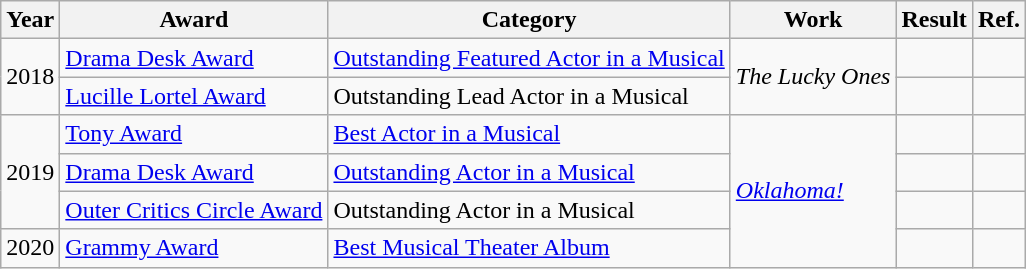<table class="wikitable">
<tr>
<th>Year</th>
<th>Award</th>
<th>Category</th>
<th>Work</th>
<th>Result</th>
<th>Ref.</th>
</tr>
<tr>
<td rowspan="2">2018</td>
<td><a href='#'>Drama Desk Award</a></td>
<td><a href='#'>Outstanding Featured Actor in a Musical</a></td>
<td rowspan="2"><em>The Lucky Ones</em></td>
<td></td>
<td></td>
</tr>
<tr>
<td><a href='#'>Lucille Lortel Award</a></td>
<td>Outstanding Lead Actor in a Musical</td>
<td></td>
<td></td>
</tr>
<tr>
<td rowspan="3">2019</td>
<td><a href='#'>Tony Award</a></td>
<td><a href='#'>Best Actor in a Musical</a></td>
<td rowspan="4"><em><a href='#'>Oklahoma!</a></em></td>
<td></td>
<td></td>
</tr>
<tr>
<td><a href='#'>Drama Desk Award</a></td>
<td><a href='#'>Outstanding Actor in a Musical</a></td>
<td></td>
<td></td>
</tr>
<tr>
<td><a href='#'>Outer Critics Circle Award</a></td>
<td>Outstanding Actor in a Musical</td>
<td></td>
<td></td>
</tr>
<tr>
<td>2020</td>
<td><a href='#'>Grammy Award</a></td>
<td><a href='#'>Best Musical Theater Album</a></td>
<td></td>
<td></td>
</tr>
</table>
